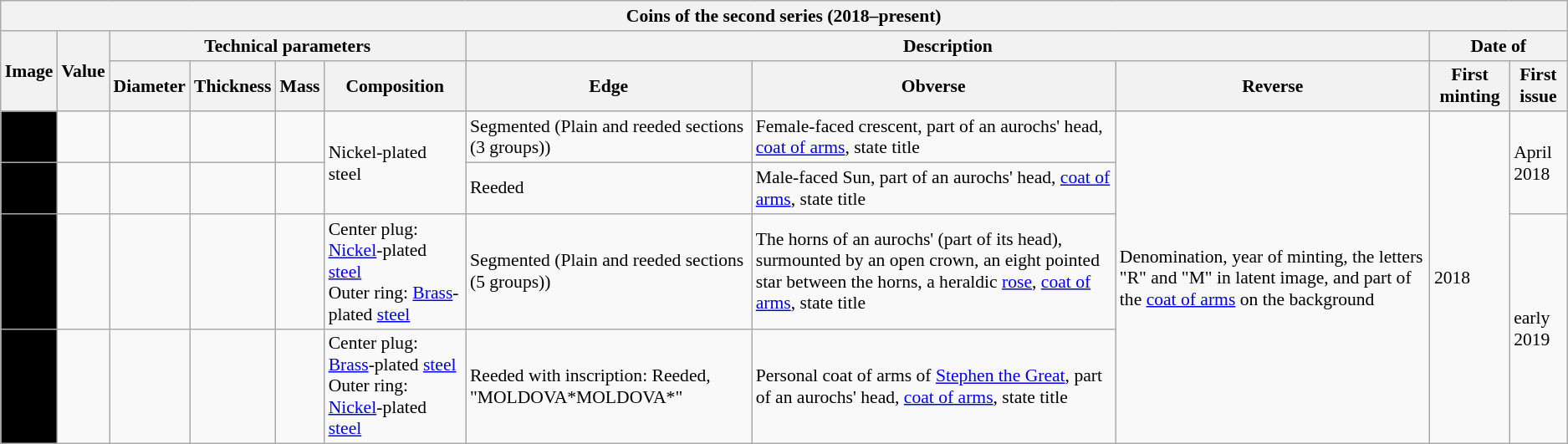<table class="wikitable" style="font-size: 90%">
<tr>
<th colspan="11">Coins of the second series (2018–present)</th>
</tr>
<tr>
<th rowspan="2">Image</th>
<th rowspan="2">Value</th>
<th colspan="4">Technical parameters</th>
<th colspan="3">Description</th>
<th colspan="2">Date of</th>
</tr>
<tr>
<th>Diameter</th>
<th>Thickness</th>
<th>Mass</th>
<th>Composition</th>
<th>Edge</th>
<th>Obverse</th>
<th>Reverse</th>
<th>First minting</th>
<th>First issue</th>
</tr>
<tr>
<td style="text-align:center; background:" bgcolor="#000000"></td>
<td></td>
<td></td>
<td></td>
<td></td>
<td rowspan=2>Nickel-plated steel</td>
<td>Segmented (Plain and reeded sections (3 groups))</td>
<td>Female-faced crescent, part of an aurochs' head, <a href='#'>coat of arms</a>, state title</td>
<td rowspan=4>Denomination, year of minting, the letters "R" and "M" in latent image, and part of the <a href='#'>coat of arms</a> on the background</td>
<td rowspan=4>2018</td>
<td rowspan=2>April 2018</td>
</tr>
<tr>
<td style="text-align:center; background:" bgcolor="#000000"></td>
<td></td>
<td></td>
<td></td>
<td></td>
<td>Reeded</td>
<td>Male-faced Sun, part of an aurochs' head, <a href='#'>coat of arms</a>, state title</td>
</tr>
<tr>
<td style="text-align:center; background:" bgcolor="#000000"></td>
<td></td>
<td></td>
<td></td>
<td></td>
<td>Center plug: <a href='#'>Nickel</a>-plated <a href='#'>steel</a><br>Outer ring: <a href='#'>Brass</a>-plated <a href='#'>steel</a></td>
<td>Segmented (Plain and reeded sections (5 groups))</td>
<td>The horns of an aurochs' (part of its head), surmounted by an open crown, an eight pointed star between the horns, a heraldic <a href='#'>rose</a>, <a href='#'>coat of arms</a>, state title</td>
<td rowspan=2>early 2019</td>
</tr>
<tr>
<td style="text-align:center; background:" bgcolor="#000000"></td>
<td></td>
<td></td>
<td></td>
<td></td>
<td>Center plug: <a href='#'>Brass</a>-plated <a href='#'>steel</a><br>Outer ring: <a href='#'>Nickel</a>-plated <a href='#'>steel</a></td>
<td>Reeded with inscription: Reeded, "MOLDOVA*MOLDOVA*"</td>
<td>Personal coat of arms of <a href='#'>Stephen the Great</a>, part of an aurochs' head, <a href='#'>coat of arms</a>, state title</td>
</tr>
</table>
